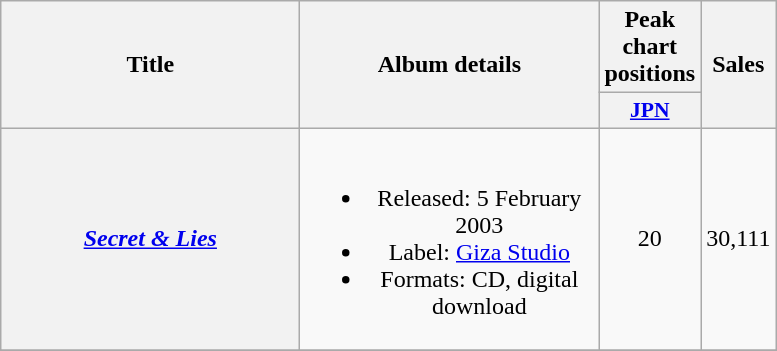<table class="wikitable plainrowheaders" style="text-align:center;" border="1"|>
<tr>
<th scope="col" rowspan="2" style="width:12em;">Title</th>
<th scope="col" rowspan="2" style="width:12em;">Album details</th>
<th colspan="1">Peak chart positions</th>
<th scope="col" rowspan="2">Sales </th>
</tr>
<tr>
<th scope="col" style="width:3em;font-size:90%;"><a href='#'>JPN</a><br></th>
</tr>
<tr>
<th scope="row"><em><a href='#'>Secret & Lies</a></em></th>
<td><br><ul><li>Released: 5 February 2003</li><li>Label: <a href='#'>Giza Studio</a></li><li>Formats: CD, digital download</li></ul></td>
<td>20</td>
<td>30,111</td>
</tr>
<tr>
</tr>
</table>
